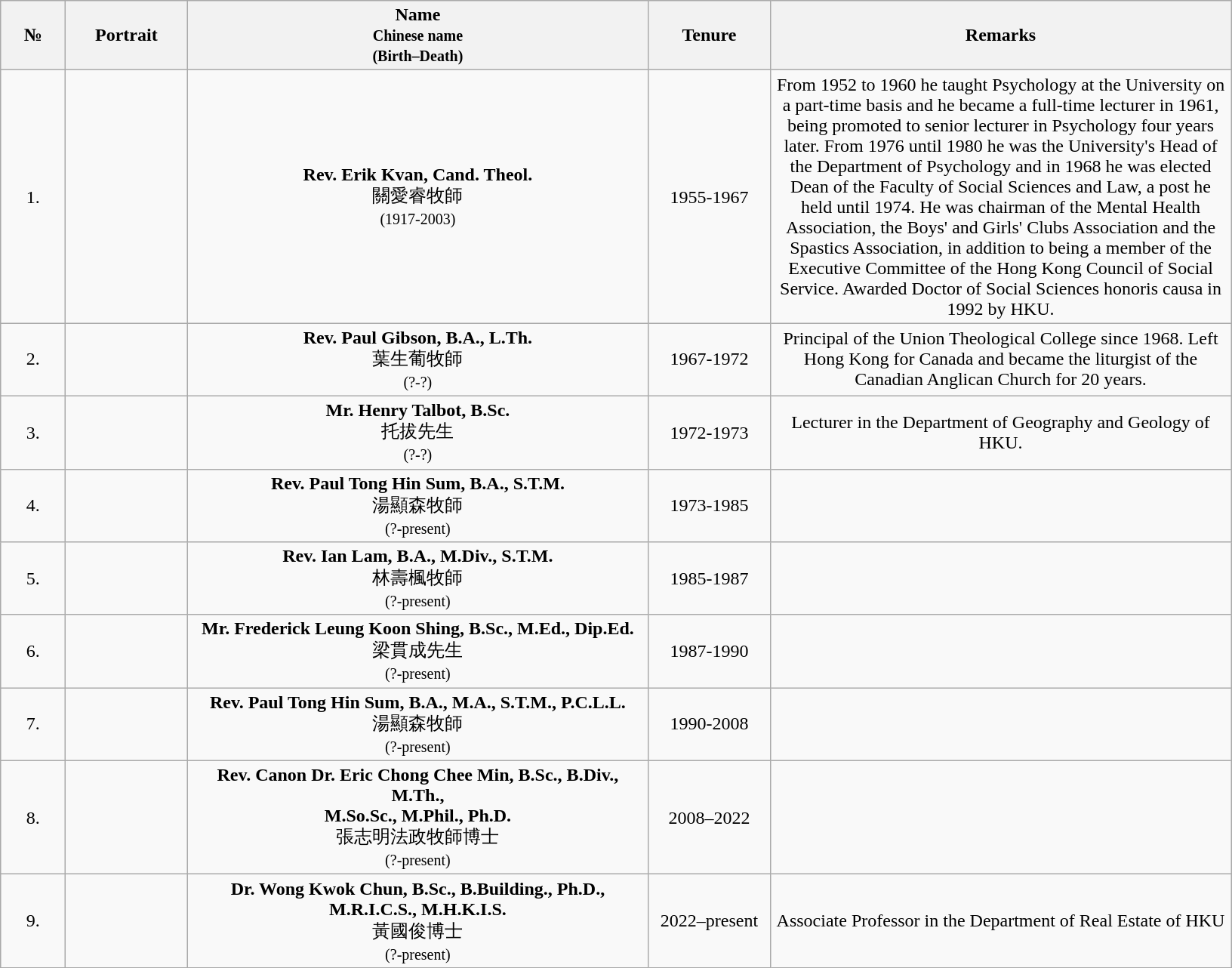<table class="wikitable" style="text-align: center;">
<tr>
<th width=50px>№</th>
<th width=100px>Portrait</th>
<th width=400px>Name<br><small>Chinese name<br>(Birth–Death)</small></th>
<th width=100px>Tenure</th>
<th width=400px>Remarks</th>
</tr>
<tr>
<td>1.</td>
<td></td>
<td><strong>Rev. Erik Kvan, Cand. Theol.</strong><br>關愛睿牧師<br><small>(1917-2003)</small></td>
<td>1955-1967</td>
<td>From 1952 to 1960 he taught Psychology at the University on a part-time basis and he became a full-time lecturer in 1961, being promoted to senior lecturer in Psychology four years later. From 1976 until 1980 he was the University's Head of the Department of Psychology and in 1968 he was elected Dean of the Faculty of Social Sciences and Law, a post he held until 1974. He was chairman of the Mental Health Association, the Boys' and Girls' Clubs Association and the Spastics Association, in addition to being a member of the Executive Committee of the Hong Kong Council of Social Service. Awarded Doctor of Social Sciences honoris causa in 1992 by HKU.</td>
</tr>
<tr>
<td>2.</td>
<td></td>
<td><strong>Rev. Paul Gibson, B.A., L.Th.</strong><br>葉生葡牧師<br><small>(?-?)</small></td>
<td>1967-1972</td>
<td>Principal of the Union Theological College since 1968. Left Hong Kong for Canada and became the liturgist of the Canadian Anglican Church for 20 years.</td>
</tr>
<tr>
<td>3.</td>
<td></td>
<td><strong>Mr. Henry Talbot, B.Sc.</strong><br>托拔先生<br><small>(?-?)</small></td>
<td>1972-1973</td>
<td>Lecturer in the Department of Geography and Geology of HKU.</td>
</tr>
<tr>
<td>4.</td>
<td></td>
<td><strong>Rev. Paul Tong Hin Sum, B.A., S.T.M.</strong><br>湯顯森牧師<br><small>(?-present)</small></td>
<td>1973-1985</td>
<td></td>
</tr>
<tr>
<td>5.</td>
<td></td>
<td><strong>Rev. Ian Lam, B.A., M.Div., S.T.M.</strong><br>林壽楓牧師<br><small>(?-present)</small></td>
<td>1985-1987</td>
<td></td>
</tr>
<tr>
<td>6.</td>
<td></td>
<td><strong>Mr. Frederick Leung Koon Shing, B.Sc., M.Ed., Dip.Ed.</strong><br>梁貫成先生<br><small>(?-present)</small></td>
<td>1987-1990</td>
<td></td>
</tr>
<tr>
<td>7.</td>
<td></td>
<td><strong>Rev. Paul Tong Hin Sum, B.A., M.A., S.T.M., P.C.L.L.</strong><br>湯顯森牧師<br><small>(?-present)</small></td>
<td>1990-2008</td>
<td></td>
</tr>
<tr>
<td>8.</td>
<td></td>
<td><strong>Rev. Canon Dr. Eric Chong Chee Min, B.Sc., B.Div., M.Th.,<br>M.So.Sc., M.Phil., Ph.D.</strong><br>張志明法政牧師博士<br><small>(?-present)</small></td>
<td>2008–2022</td>
<td></td>
</tr>
<tr>
<td>9.</td>
<td></td>
<td><strong>Dr. Wong Kwok Chun, B.Sc., B.Building., Ph.D., M.R.I.C.S., M.H.K.I.S.</strong><br>黃國俊博士<br><small>(?-present)</small></td>
<td>2022–present</td>
<td>Associate Professor in the Department of Real Estate of HKU</td>
</tr>
</table>
